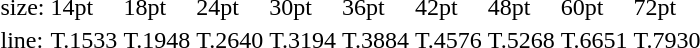<table style="margin-left:40px;">
<tr>
<td>size:</td>
<td>14pt</td>
<td>18pt</td>
<td>24pt</td>
<td>30pt</td>
<td>36pt</td>
<td>42pt</td>
<td>48pt</td>
<td>60pt</td>
<td>72pt</td>
</tr>
<tr>
<td>line:</td>
<td>T.1533</td>
<td>T.1948</td>
<td>T.2640</td>
<td>T.3194</td>
<td>T.3884</td>
<td>T.4576</td>
<td>T.5268</td>
<td>T.6651</td>
<td>T.7930</td>
</tr>
</table>
